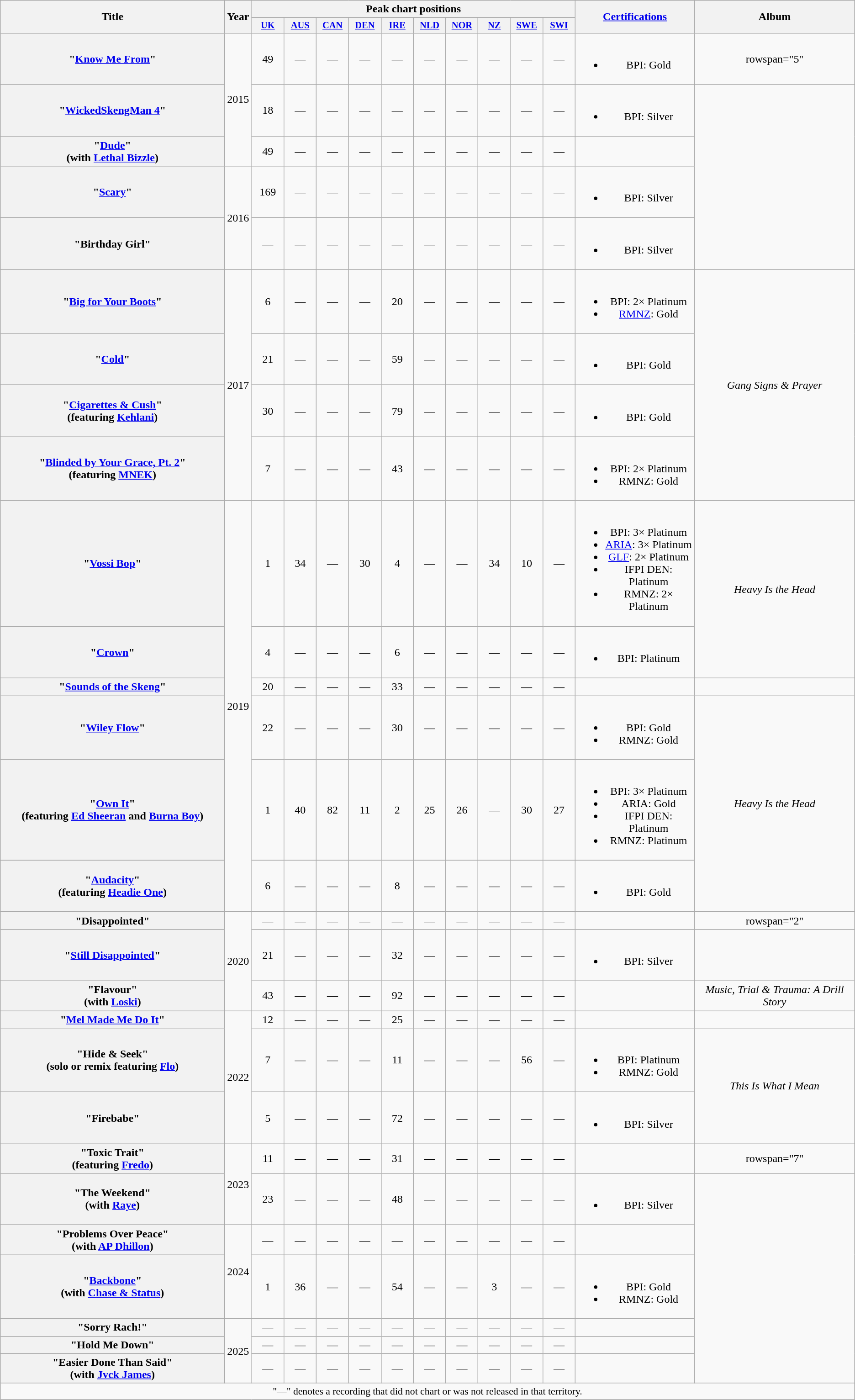<table class="wikitable plainrowheaders" style="text-align:center;">
<tr>
<th scope="col" rowspan="2" style="width:20em;">Title</th>
<th scope="col" rowspan="2" style="width:1em;">Year</th>
<th scope="col" colspan="10">Peak chart positions</th>
<th scope="col" rowspan="2"><a href='#'>Certifications</a></th>
<th scope="col" rowspan="2">Album</th>
</tr>
<tr>
<th scope="col" style="width:3em;font-size:85%;"><a href='#'>UK</a><br></th>
<th scope="col" style="width:3em;font-size:85%;"><a href='#'>AUS</a><br></th>
<th scope="col" style="width:3em;font-size:85%;"><a href='#'>CAN</a><br></th>
<th scope="col" style="width:3em;font-size:85%;"><a href='#'>DEN</a><br></th>
<th scope="col" style="width:3em;font-size:85%;"><a href='#'>IRE</a><br></th>
<th scope="col" style="width:3em;font-size:85%;"><a href='#'>NLD</a><br></th>
<th scope="col" style="width:3em;font-size:85%;"><a href='#'>NOR</a><br></th>
<th scope="col" style="width:3em;font-size:85%;"><a href='#'>NZ</a><br></th>
<th scope="col" style="width:3em;font-size:85%;"><a href='#'>SWE</a><br></th>
<th scope="col" style="width:3em;font-size:85%;"><a href='#'>SWI</a><br></th>
</tr>
<tr>
<th scope="row">"<a href='#'>Know Me From</a>"</th>
<td rowspan="3">2015</td>
<td>49</td>
<td>—</td>
<td>—</td>
<td>—</td>
<td>—</td>
<td>—</td>
<td>—</td>
<td>—</td>
<td>—</td>
<td>—</td>
<td><br><ul><li>BPI: Gold</li></ul></td>
<td>rowspan="5" </td>
</tr>
<tr>
<th scope="row">"<a href='#'>WickedSkengMan 4</a>"</th>
<td>18</td>
<td>—</td>
<td>—</td>
<td>—</td>
<td>—</td>
<td>—</td>
<td>—</td>
<td>—</td>
<td>—</td>
<td>—</td>
<td><br><ul><li>BPI: Silver</li></ul></td>
</tr>
<tr>
<th scope="row">"<a href='#'>Dude</a>"<br><span>(with <a href='#'>Lethal Bizzle</a>)</span></th>
<td>49</td>
<td>—</td>
<td>—</td>
<td>—</td>
<td>—</td>
<td>—</td>
<td>—</td>
<td>—</td>
<td>—</td>
<td>—</td>
<td></td>
</tr>
<tr>
<th scope="row">"<a href='#'>Scary</a>"</th>
<td rowspan=2>2016</td>
<td>169</td>
<td>—</td>
<td>—</td>
<td>—</td>
<td>—</td>
<td>—</td>
<td>—</td>
<td>—</td>
<td>—</td>
<td>—</td>
<td><br><ul><li>BPI: Silver</li></ul></td>
</tr>
<tr>
<th scope="row">"Birthday Girl"</th>
<td>—</td>
<td>—</td>
<td>—</td>
<td>—</td>
<td>—</td>
<td>—</td>
<td>—</td>
<td>—</td>
<td>—</td>
<td>—</td>
<td><br><ul><li>BPI: Silver</li></ul></td>
</tr>
<tr>
<th scope="row">"<a href='#'>Big for Your Boots</a>"</th>
<td rowspan="4">2017</td>
<td>6</td>
<td>—</td>
<td>—</td>
<td>—</td>
<td>20</td>
<td>—</td>
<td>—</td>
<td>—</td>
<td>—</td>
<td>—</td>
<td><br><ul><li>BPI: 2× Platinum</li><li><a href='#'>RMNZ</a>: Gold</li></ul></td>
<td rowspan="4"><em>Gang Signs & Prayer</em></td>
</tr>
<tr>
<th scope="row">"<a href='#'>Cold</a>"</th>
<td>21</td>
<td>—</td>
<td>—</td>
<td>—</td>
<td>59</td>
<td>—</td>
<td>—</td>
<td>—</td>
<td>—</td>
<td>—</td>
<td><br><ul><li>BPI: Gold</li></ul></td>
</tr>
<tr>
<th scope="row">"<a href='#'>Cigarettes & Cush</a>"<br><span>(featuring <a href='#'>Kehlani</a>)</span></th>
<td>30</td>
<td>—</td>
<td>—</td>
<td>—</td>
<td>79</td>
<td>—</td>
<td>—</td>
<td>—</td>
<td>—</td>
<td>—</td>
<td><br><ul><li>BPI: Gold</li></ul></td>
</tr>
<tr>
<th scope="row">"<a href='#'>Blinded by Your Grace, Pt. 2</a>"<br><span>(featuring <a href='#'>MNEK</a>)</span></th>
<td>7</td>
<td>—</td>
<td>—</td>
<td>—</td>
<td>43</td>
<td>—</td>
<td>—</td>
<td>—</td>
<td>—</td>
<td>—</td>
<td><br><ul><li>BPI: 2× Platinum</li><li>RMNZ: Gold</li></ul></td>
</tr>
<tr>
<th scope="row">"<a href='#'>Vossi Bop</a>"</th>
<td rowspan="6">2019</td>
<td>1</td>
<td>34</td>
<td>—</td>
<td>30</td>
<td>4</td>
<td>—</td>
<td>—</td>
<td>34</td>
<td>10</td>
<td>—</td>
<td><br><ul><li>BPI: 3× Platinum</li><li><a href='#'>ARIA</a>: 3× Platinum</li><li><a href='#'>GLF</a>: 2× Platinum</li><li>IFPI DEN: Platinum</li><li>RMNZ: 2× Platinum</li></ul></td>
<td rowspan="2"><em>Heavy Is the Head</em></td>
</tr>
<tr>
<th scope="row">"<a href='#'>Crown</a>"</th>
<td>4</td>
<td>—</td>
<td>—</td>
<td>—</td>
<td>6</td>
<td>—</td>
<td>—</td>
<td>—</td>
<td>—</td>
<td>—</td>
<td><br><ul><li>BPI: Platinum</li></ul></td>
</tr>
<tr>
<th scope="row">"<a href='#'>Sounds of the Skeng</a>"</th>
<td>20</td>
<td>—</td>
<td>—</td>
<td>—</td>
<td>33</td>
<td>—</td>
<td>—</td>
<td>—</td>
<td>—</td>
<td>—</td>
<td></td>
<td></td>
</tr>
<tr>
<th scope="row">"<a href='#'>Wiley Flow</a>"</th>
<td>22</td>
<td>—</td>
<td>—</td>
<td>—</td>
<td>30</td>
<td>—</td>
<td>—</td>
<td>—</td>
<td>—</td>
<td>—</td>
<td><br><ul><li>BPI: Gold</li><li>RMNZ: Gold</li></ul></td>
<td rowspan="3"><em>Heavy Is the Head</em></td>
</tr>
<tr>
<th scope="row">"<a href='#'>Own It</a>"<br><span>(featuring <a href='#'>Ed Sheeran</a> and <a href='#'>Burna Boy</a>)</span></th>
<td>1</td>
<td>40</td>
<td>82</td>
<td>11</td>
<td>2</td>
<td>25</td>
<td>26</td>
<td>—</td>
<td>30</td>
<td>27</td>
<td><br><ul><li>BPI: 3× Platinum</li><li>ARIA: Gold</li><li>IFPI DEN: Platinum</li><li>RMNZ: Platinum</li></ul></td>
</tr>
<tr>
<th scope="row">"<a href='#'>Audacity</a>"<br><span>(featuring <a href='#'>Headie One</a>)</span></th>
<td>6</td>
<td>—</td>
<td>—</td>
<td>—</td>
<td>8</td>
<td>—</td>
<td>—</td>
<td>—</td>
<td>—</td>
<td>—</td>
<td><br><ul><li>BPI: Gold</li></ul></td>
</tr>
<tr>
<th scope="row">"Disappointed"</th>
<td rowspan="3">2020</td>
<td>—</td>
<td>—</td>
<td>—</td>
<td>—</td>
<td>—</td>
<td>—</td>
<td>—</td>
<td>—</td>
<td>—</td>
<td>—</td>
<td></td>
<td>rowspan="2" </td>
</tr>
<tr>
<th scope="row">"<a href='#'>Still Disappointed</a>"</th>
<td>21</td>
<td>—</td>
<td>—</td>
<td>—</td>
<td>32</td>
<td>—</td>
<td>—</td>
<td>—</td>
<td>—</td>
<td>—</td>
<td><br><ul><li>BPI: Silver</li></ul></td>
</tr>
<tr>
<th scope="row">"Flavour"<br><span>(with <a href='#'>Loski</a>)</span></th>
<td>43</td>
<td>—</td>
<td>—</td>
<td>—</td>
<td>92</td>
<td>—</td>
<td>—</td>
<td>—</td>
<td>—</td>
<td>—</td>
<td></td>
<td><em>Music, Trial & Trauma: A Drill Story</em></td>
</tr>
<tr>
<th scope="row">"<a href='#'>Mel Made Me Do It</a>"</th>
<td rowspan="3">2022</td>
<td>12</td>
<td>—</td>
<td>—</td>
<td>—</td>
<td>25</td>
<td>—</td>
<td>—</td>
<td>—</td>
<td>—</td>
<td>—</td>
<td></td>
<td></td>
</tr>
<tr>
<th scope="row">"Hide & Seek"<br><span>(solo or remix featuring <a href='#'>Flo</a>)</span></th>
<td>7</td>
<td>—</td>
<td>—</td>
<td>—</td>
<td>11</td>
<td>—</td>
<td>—</td>
<td>—</td>
<td>56</td>
<td>—</td>
<td><br><ul><li>BPI: Platinum</li><li>RMNZ: Gold</li></ul></td>
<td rowspan="2"><em>This Is What I Mean</em></td>
</tr>
<tr>
<th scope="row">"Firebabe"</th>
<td>5</td>
<td>—</td>
<td>—</td>
<td>—</td>
<td>72</td>
<td>—</td>
<td>—</td>
<td>—</td>
<td>—</td>
<td>—</td>
<td><br><ul><li>BPI: Silver</li></ul></td>
</tr>
<tr>
<th scope="row">"Toxic Trait"<br><span>(featuring <a href='#'>Fredo</a>)</span></th>
<td rowspan="2">2023</td>
<td>11</td>
<td>—</td>
<td>—</td>
<td>—</td>
<td>31</td>
<td>—</td>
<td>—</td>
<td>—</td>
<td>—</td>
<td>—</td>
<td></td>
<td>rowspan="7" </td>
</tr>
<tr>
<th scope="row">"The Weekend"<br><span>(with <a href='#'>Raye</a>)</span></th>
<td>23</td>
<td>—</td>
<td>—</td>
<td>—</td>
<td>48</td>
<td>—</td>
<td>—</td>
<td>—</td>
<td>—</td>
<td>—</td>
<td><br><ul><li>BPI: Silver</li></ul></td>
</tr>
<tr>
<th scope="row">"Problems Over Peace"<br><span>(with <a href='#'>AP Dhillon</a>)</span></th>
<td rowspan="2">2024</td>
<td>—</td>
<td>—</td>
<td>—</td>
<td>—</td>
<td>—</td>
<td>—</td>
<td>—</td>
<td>—</td>
<td>—</td>
<td>—</td>
<td></td>
</tr>
<tr>
<th scope="row">"<a href='#'>Backbone</a>"<br><span>(with <a href='#'>Chase & Status</a>)</span></th>
<td>1</td>
<td>36</td>
<td>—</td>
<td>—</td>
<td>54</td>
<td>—</td>
<td>—</td>
<td>3</td>
<td>—</td>
<td>—</td>
<td><br><ul><li>BPI: Gold</li><li>RMNZ: Gold</li></ul></td>
</tr>
<tr>
<th scope="row">"Sorry Rach!"</th>
<td rowspan="3">2025</td>
<td>—</td>
<td>—</td>
<td>—</td>
<td>—</td>
<td>—</td>
<td>—</td>
<td>—</td>
<td>—</td>
<td>—</td>
<td>—</td>
<td></td>
</tr>
<tr>
<th scope="row">"Hold Me Down"</th>
<td>—</td>
<td>—</td>
<td>—</td>
<td>—</td>
<td>—</td>
<td>—</td>
<td>—</td>
<td>—</td>
<td>—</td>
<td>—</td>
<td></td>
</tr>
<tr>
<th scope="row">"Easier Done Than Said"<br><span>(with <a href='#'>Jvck James</a>)</span></th>
<td>—</td>
<td>—</td>
<td>—</td>
<td>—</td>
<td>—</td>
<td>—</td>
<td>—</td>
<td>—</td>
<td>—</td>
<td>—</td>
<td></td>
</tr>
<tr>
<td colspan="20" style="font-size:90%">"—" denotes a recording that did not chart or was not released in that territory.</td>
</tr>
</table>
